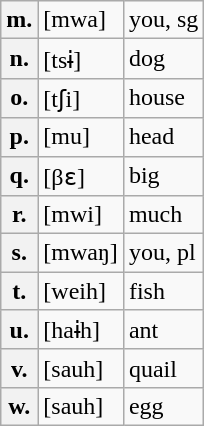<table class="wikitable">
<tr>
<th>m.</th>
<td>[mwa]</td>
<td>you, sg</td>
</tr>
<tr>
<th>n.</th>
<td>[tsɨ]</td>
<td>dog</td>
</tr>
<tr>
<th>o.</th>
<td>[tʃi]</td>
<td>house</td>
</tr>
<tr>
<th>p.</th>
<td>[mu]</td>
<td>head</td>
</tr>
<tr>
<th>q.</th>
<td>[βɛ]</td>
<td>big</td>
</tr>
<tr>
<th>r.</th>
<td>[mwi]</td>
<td>much</td>
</tr>
<tr>
<th>s.</th>
<td>[mwaŋ]</td>
<td>you, pl</td>
</tr>
<tr>
<th>t.</th>
<td>[weih]</td>
<td>fish</td>
</tr>
<tr>
<th>u.</th>
<td>[haɨh]</td>
<td>ant</td>
</tr>
<tr>
<th>v.</th>
<td>[sauh]</td>
<td>quail</td>
</tr>
<tr>
<th>w.</th>
<td>[sauh]</td>
<td>egg</td>
</tr>
</table>
